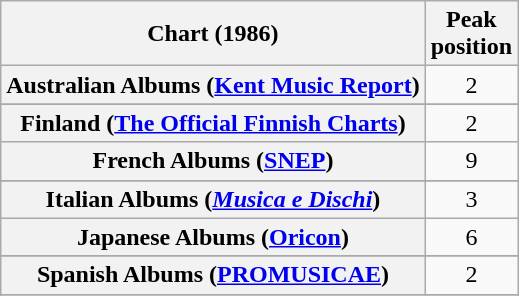<table class="wikitable sortable plainrowheaders">
<tr>
<th>Chart (1986)</th>
<th>Peak<br>position</th>
</tr>
<tr>
<th scope="row">Australian Albums (<a href='#'>Kent Music Report</a>)</th>
<td align="center">2</td>
</tr>
<tr>
</tr>
<tr>
</tr>
<tr>
</tr>
<tr>
<th scope="row">Finland (<a href='#'>The Official Finnish Charts</a>)</th>
<td align="center">2</td>
</tr>
<tr>
<th scope="row">French Albums (<a href='#'>SNEP</a>)</th>
<td align="center">9</td>
</tr>
<tr>
</tr>
<tr>
<th scope="row">Italian Albums (<em><a href='#'>Musica e Dischi</a></em>)</th>
<td align="center">3</td>
</tr>
<tr>
<th scope="row">Japanese Albums (<a href='#'>Oricon</a>)</th>
<td align="center">6</td>
</tr>
<tr>
</tr>
<tr>
</tr>
<tr>
<th scope="row">Spanish Albums (<a href='#'>PROMUSICAE</a>)</th>
<td align="center">2</td>
</tr>
<tr>
</tr>
<tr>
</tr>
<tr>
</tr>
<tr>
</tr>
</table>
